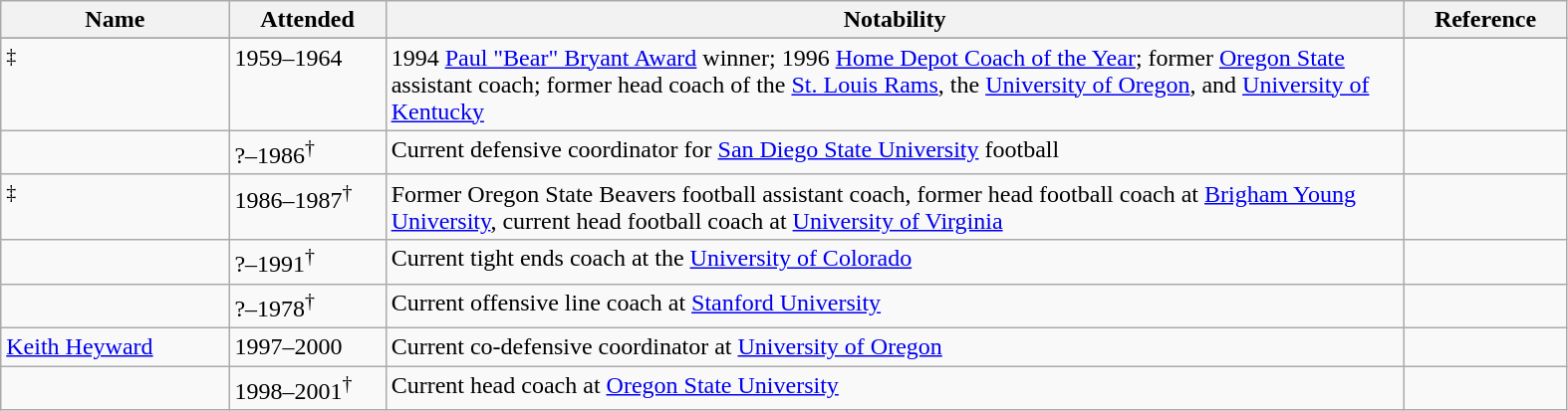<table class="wikitable sortable" style="width:83%">
<tr>
<th width="*">Name</th>
<th width="10%">Attended</th>
<th width="65%">Notability</th>
<th width="*">Reference</th>
</tr>
<tr valign="top">
</tr>
<tr valign="top">
<td><sup>‡</sup></td>
<td>1959–1964</td>
<td>1994 <a href='#'>Paul "Bear" Bryant Award</a> winner; 1996 <a href='#'>Home Depot Coach of the Year</a>; former <a href='#'>Oregon State</a> assistant coach; former head coach of the <a href='#'>St. Louis Rams</a>, the <a href='#'>University of Oregon</a>, and <a href='#'>University of Kentucky</a></td>
<td></td>
</tr>
<tr valign="top">
<td></td>
<td>?–1986<sup>†</sup></td>
<td>Current defensive coordinator for <a href='#'>San Diego State University</a> football</td>
<td></td>
</tr>
<tr valign="top">
<td><sup>‡</sup></td>
<td>1986–1987<sup>†</sup></td>
<td>Former Oregon State Beavers football assistant coach, former head football coach at <a href='#'>Brigham Young University</a>, current head football coach at <a href='#'>University of Virginia</a></td>
<td></td>
</tr>
<tr valign="top">
<td></td>
<td>?–1991<sup>†</sup></td>
<td>Current tight ends coach at the <a href='#'>University of Colorado</a></td>
<td></td>
</tr>
<tr valign="top">
<td></td>
<td>?–1978<sup>†</sup></td>
<td>Current offensive line coach at <a href='#'>Stanford University</a></td>
<td></td>
</tr>
<tr>
<td><a href='#'>Keith Heyward</a></td>
<td>1997–2000</td>
<td>Current co-defensive coordinator at <a href='#'>University of Oregon</a></td>
<td></td>
</tr>
<tr valign="top">
<td></td>
<td>1998–2001<sup>†</sup></td>
<td>Current head coach at <a href='#'>Oregon State University</a></td>
<td></td>
</tr>
</table>
